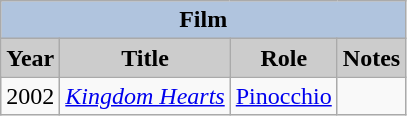<table class=wikitable>
<tr>
<th colspan=4 style="background:#B0C4DE;">Film</th>
</tr>
<tr align="center">
<th style="background: #CCCCCC;">Year</th>
<th style="background: #CCCCCC;">Title</th>
<th style="background: #CCCCCC;">Role</th>
<th style="background: #CCCCCC;">Notes</th>
</tr>
<tr>
<td>2002</td>
<td><em><a href='#'>Kingdom Hearts</a></em></td>
<td><a href='#'>Pinocchio</a></td>
<td></td>
</tr>
</table>
